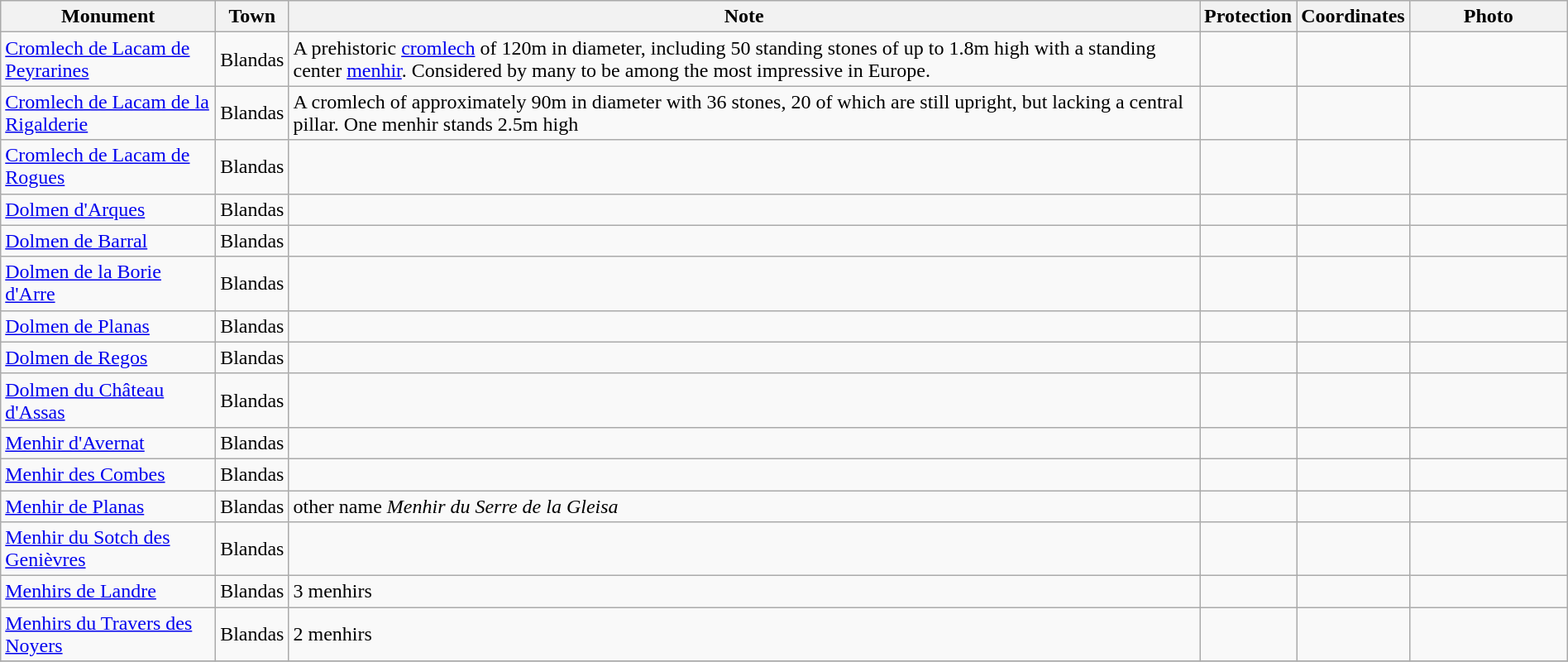<table class="wikitable center alternance sortable" style="width:100%; margin-top:0.5em;">
<tr>
<th>Monument</th>
<th>Town</th>
<th>Note</th>
<th>Protection</th>
<th class="unsortable">Coordinates</th>
<th class="unsortable" width="120px">Photo</th>
</tr>
<tr>
<td><a href='#'>Cromlech de Lacam de Peyrarines</a></td>
<td>Blandas</td>
<td>A prehistoric <a href='#'>cromlech</a> of 120m in diameter, including 50 standing stones of up to 1.8m high with a standing center <a href='#'>menhir</a>. Considered by many to be among the most impressive in Europe.</td>
<td></td>
<td></td>
<td></td>
</tr>
<tr>
<td><a href='#'>Cromlech de Lacam de la Rigalderie</a></td>
<td>Blandas</td>
<td>A cromlech of approximately 90m in diameter with 36 stones, 20 of which are still upright, but lacking a central pillar. One menhir stands 2.5m high</td>
<td></td>
<td></td>
<td></td>
</tr>
<tr>
<td><a href='#'>Cromlech de Lacam de Rogues</a></td>
<td>Blandas</td>
<td></td>
<td></td>
<td></td>
<td></td>
</tr>
<tr>
<td><a href='#'>Dolmen d'Arques</a></td>
<td>Blandas</td>
<td></td>
<td></td>
<td></td>
<td></td>
</tr>
<tr>
<td><a href='#'>Dolmen de Barral</a></td>
<td>Blandas</td>
<td></td>
<td></td>
<td></td>
<td></td>
</tr>
<tr>
<td><a href='#'>Dolmen de la Borie d'Arre</a></td>
<td>Blandas</td>
<td></td>
<td></td>
<td></td>
<td></td>
</tr>
<tr>
<td><a href='#'>Dolmen de Planas</a></td>
<td>Blandas</td>
<td></td>
<td></td>
<td></td>
<td></td>
</tr>
<tr>
<td><a href='#'>Dolmen de Regos</a></td>
<td>Blandas</td>
<td></td>
<td></td>
<td></td>
<td></td>
</tr>
<tr>
<td><a href='#'>Dolmen du Château d'Assas</a></td>
<td>Blandas</td>
<td></td>
<td></td>
<td></td>
<td></td>
</tr>
<tr>
<td><a href='#'>Menhir d'Avernat</a></td>
<td>Blandas</td>
<td></td>
<td></td>
<td></td>
<td></td>
</tr>
<tr>
<td><a href='#'>Menhir des Combes</a></td>
<td>Blandas</td>
<td></td>
<td></td>
<td></td>
<td></td>
</tr>
<tr>
<td><a href='#'>Menhir de Planas</a></td>
<td>Blandas</td>
<td>other name <em>Menhir du Serre de la Gleisa</em></td>
<td></td>
<td></td>
<td></td>
</tr>
<tr>
<td><a href='#'>Menhir du Sotch des Genièvres</a></td>
<td>Blandas</td>
<td></td>
<td></td>
<td></td>
<td></td>
</tr>
<tr>
<td><a href='#'>Menhirs de Landre</a></td>
<td>Blandas</td>
<td>3 menhirs</td>
<td></td>
<td></td>
<td></td>
</tr>
<tr>
<td><a href='#'>Menhirs du Travers des Noyers</a></td>
<td>Blandas</td>
<td>2 menhirs</td>
<td></td>
<td></td>
<td></td>
</tr>
<tr>
</tr>
</table>
